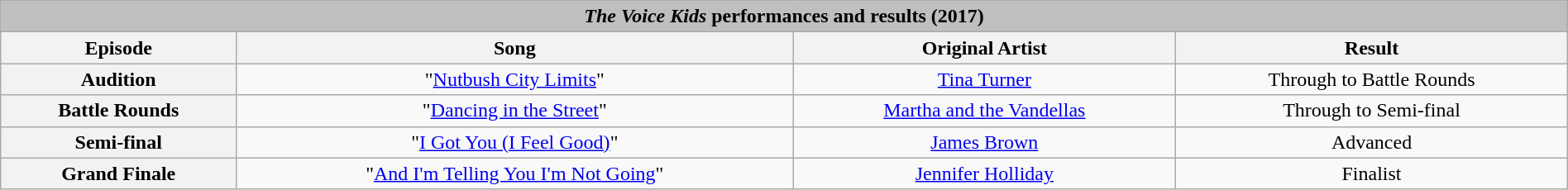<table class="wikitable collapsible collapsed" style="width:100%; margin:1em auto 1em auto; text-align:center;">
<tr>
<th colspan="4" style="background:#BFBFBF;"><em>The Voice Kids</em> performances and results (2017)</th>
</tr>
<tr>
<th scope="col">Episode</th>
<th scope="col">Song</th>
<th scope="col">Original Artist</th>
<th scope="col">Result</th>
</tr>
<tr>
<th>Audition</th>
<td>"<a href='#'>Nutbush City Limits</a>"</td>
<td><a href='#'>Tina Turner</a></td>
<td>Through to Battle Rounds</td>
</tr>
<tr>
<th>Battle Rounds</th>
<td>"<a href='#'>Dancing in the Street</a>"</td>
<td><a href='#'>Martha and the Vandellas</a></td>
<td>Through to Semi-final</td>
</tr>
<tr>
<th>Semi-final</th>
<td>"<a href='#'>I Got You (I Feel Good)</a>"</td>
<td><a href='#'>James Brown</a></td>
<td>Advanced</td>
</tr>
<tr>
<th>Grand Finale</th>
<td>"<a href='#'>And I'm Telling You I'm Not Going</a>"</td>
<td><a href='#'>Jennifer Holliday</a></td>
<td>Finalist</td>
</tr>
</table>
